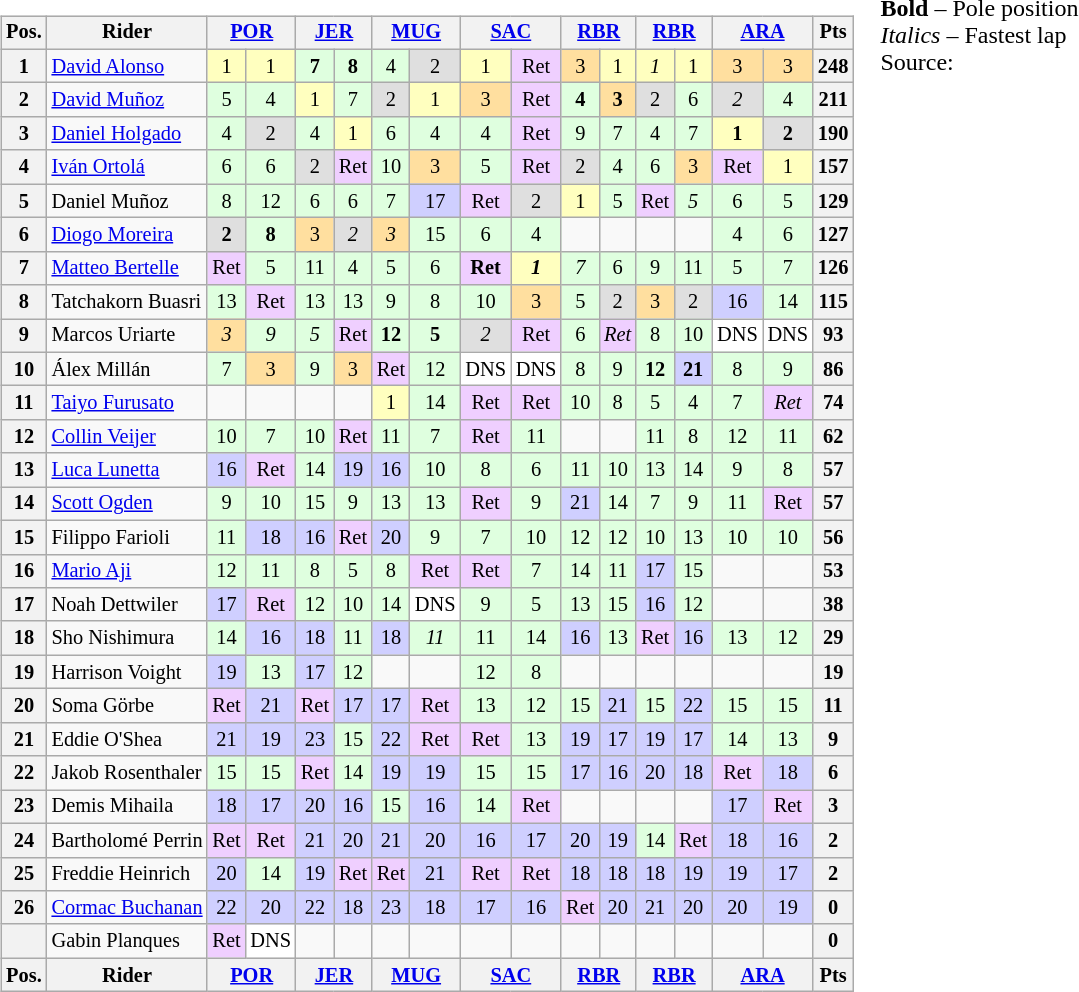<table>
<tr>
<td><br><table class="wikitable" style="font-size:85%; text-align:center">
<tr valign="top">
<th valign="middle">Pos.</th>
<th valign="middle">Rider</th>
<th colspan=2><a href='#'>POR</a><br></th>
<th colspan=2><a href='#'>JER</a><br></th>
<th colspan=2><a href='#'>MUG</a><br></th>
<th colspan=2><a href='#'>SAC</a><br></th>
<th colspan=2><a href='#'>RBR</a><br></th>
<th colspan=2><a href='#'>RBR</a><br></th>
<th colspan=2><a href='#'>ARA</a><br></th>
<th valign="middle">Pts</th>
</tr>
<tr>
<th>1</th>
<td align=left> <a href='#'>David Alonso</a></td>
<td style="background:#ffffbf;">1</td>
<td style="background:#ffffbf;">1</td>
<td style="background:#dfffdf;"><strong>7</strong></td>
<td style="background:#dfffdf;"><strong>8</strong></td>
<td style="background:#dfffdf;">4</td>
<td style="background:#dfdfdf;">2</td>
<td style="background:#ffffbf;">1</td>
<td style="background:#efcfff;">Ret</td>
<td style="background:#ffdf9f;">3</td>
<td style="background:#ffffbf;">1</td>
<td style="background:#ffffbf;"><em>1</em></td>
<td style="background:#ffffbf;">1</td>
<td style="background:#ffdf9f;">3</td>
<td style="background:#ffdf9f;">3</td>
<th>248</th>
</tr>
<tr>
<th>2</th>
<td align=left> <a href='#'>David Muñoz</a></td>
<td style="background:#dfffdf;">5</td>
<td style="background:#dfffdf;">4</td>
<td style="background:#ffffbf;">1</td>
<td style="background:#dfffdf;">7</td>
<td style="background:#dfdfdf;">2</td>
<td style="background:#ffffbf;">1</td>
<td style="background:#ffdf9f;">3</td>
<td style="background:#efcfff;">Ret</td>
<td style="background:#dfffdf;"><strong>4</strong></td>
<td style="background:#ffdf9f;"><strong>3</strong></td>
<td style="background:#dfdfdf;">2</td>
<td style="background:#dfffdf;">6</td>
<td style="background:#dfdfdf;"><em>2</em></td>
<td style="background:#dfffdf;">4</td>
<th>211</th>
</tr>
<tr>
<th>3</th>
<td align=left> <a href='#'>Daniel Holgado</a></td>
<td style="background:#dfffdf;">4</td>
<td style="background:#dfdfdf;">2</td>
<td style="background:#dfffdf;">4</td>
<td style="background:#ffffbf;">1</td>
<td style="background:#dfffdf;">6</td>
<td style="background:#dfffdf;">4</td>
<td style="background:#dfffdf;">4</td>
<td style="background:#efcfff;">Ret</td>
<td style="background:#dfffdf;">9</td>
<td style="background:#dfffdf;">7</td>
<td style="background:#dfffdf;">4</td>
<td style="background:#dfffdf;">7</td>
<td style="background:#ffffbf;"><strong>1</strong></td>
<td style="background:#dfdfdf;"><strong>2</strong></td>
<th>190</th>
</tr>
<tr>
<th>4</th>
<td align=left> <a href='#'>Iván Ortolá</a></td>
<td style="background:#dfffdf;">6</td>
<td style="background:#dfffdf;">6</td>
<td style="background:#dfdfdf;">2</td>
<td style="background:#efcfff;">Ret</td>
<td style="background:#dfffdf;">10</td>
<td style="background:#ffdf9f;">3</td>
<td style="background:#dfffdf;">5</td>
<td style="background:#efcfff;">Ret</td>
<td style="background:#dfdfdf;">2</td>
<td style="background:#dfffdf;">4</td>
<td style="background:#dfffdf;">6</td>
<td style="background:#ffdf9f;">3</td>
<td style="background:#efcfff;">Ret</td>
<td style="background:#ffffbf;">1</td>
<th>157</th>
</tr>
<tr>
<th>5</th>
<td align=left> Daniel Muñoz</td>
<td style="background:#dfffdf;">8</td>
<td style="background:#dfffdf;">12</td>
<td style="background:#dfffdf;">6</td>
<td style="background:#dfffdf;">6</td>
<td style="background:#dfffdf;">7</td>
<td style="background:#cfcfff;">17</td>
<td style="background:#efcfff;">Ret</td>
<td style="background:#dfdfdf;">2</td>
<td style="background:#ffffbf;">1</td>
<td style="background:#dfffdf;">5</td>
<td style="background:#efcfff;">Ret</td>
<td style="background:#dfffdf;"><em>5</em></td>
<td style="background:#dfffdf;">6</td>
<td style="background:#dfffdf;">5</td>
<th>129</th>
</tr>
<tr>
<th>6</th>
<td align=left> <a href='#'>Diogo Moreira</a></td>
<td style="background:#dfdfdf;"><strong>2</strong></td>
<td style="background:#dfffdf;"><strong>8</strong></td>
<td style="background:#ffdf9f;">3</td>
<td style="background:#dfdfdf;"><em>2</em></td>
<td style="background:#ffdf9f;"><em>3</em></td>
<td style="background:#dfffdf;">15</td>
<td style="background:#dfffdf;">6</td>
<td style="background:#dfffdf;">4</td>
<td></td>
<td></td>
<td></td>
<td></td>
<td style="background:#dfffdf;">4</td>
<td style="background:#dfffdf;">6</td>
<th>127</th>
</tr>
<tr>
<th>7</th>
<td align=left> <a href='#'>Matteo Bertelle</a></td>
<td style="background:#efcfff;">Ret</td>
<td style="background:#dfffdf;">5</td>
<td style="background:#dfffdf;">11</td>
<td style="background:#dfffdf;">4</td>
<td style="background:#dfffdf;">5</td>
<td style="background:#dfffdf;">6</td>
<td style="background:#efcfff;"><strong>Ret</strong></td>
<td style="background:#ffffbf;"><strong><em>1</em></strong></td>
<td style="background:#dfffdf;"><em>7</em></td>
<td style="background:#dfffdf;">6</td>
<td style="background:#dfffdf;">9</td>
<td style="background:#dfffdf;">11</td>
<td style="background:#dfffdf;">5</td>
<td style="background:#dfffdf;">7</td>
<th>126</th>
</tr>
<tr>
<th>8</th>
<td align=left> Tatchakorn Buasri</td>
<td style="background:#dfffdf;">13</td>
<td style="background:#efcfff;">Ret</td>
<td style="background:#dfffdf;">13</td>
<td style="background:#dfffdf;">13</td>
<td style="background:#dfffdf;">9</td>
<td style="background:#dfffdf;">8</td>
<td style="background:#dfffdf;">10</td>
<td style="background:#ffdf9f;">3</td>
<td style="background:#dfffdf;">5</td>
<td style="background:#dfdfdf;">2</td>
<td style="background:#ffdf9f;">3</td>
<td style="background:#dfdfdf;">2</td>
<td style="background:#cfcfff;">16</td>
<td style="background:#dfffdf;">14</td>
<th>115</th>
</tr>
<tr>
<th>9</th>
<td align=left> Marcos Uriarte</td>
<td style="background:#ffdf9f;"><em>3</em></td>
<td style="background:#dfffdf;"><em>9</em></td>
<td style="background:#dfffdf;"><em>5</em></td>
<td style="background:#efcfff;">Ret</td>
<td style="background:#dfffdf;"><strong>12</strong></td>
<td style="background:#dfffdf;"><strong>5</strong></td>
<td style="background:#dfdfdf;"><em>2</em></td>
<td style="background:#efcfff;">Ret</td>
<td style="background:#dfffdf;">6</td>
<td style="background:#efcfff;"><em>Ret</em></td>
<td style="background:#dfffdf;">8</td>
<td style="background:#dfffdf;">10</td>
<td style="background:#ffffff;">DNS</td>
<td style="background:#ffffff;">DNS</td>
<th>93</th>
</tr>
<tr>
<th>10</th>
<td align=left> Álex Millán</td>
<td style="background:#dfffdf;">7</td>
<td style="background:#ffdf9f;">3</td>
<td style="background:#dfffdf;">9</td>
<td style="background:#ffdf9f;">3</td>
<td style="background:#efcfff;">Ret</td>
<td style="background:#dfffdf;">12</td>
<td style="background:#ffffff;">DNS</td>
<td style="background:#ffffff;">DNS</td>
<td style="background:#dfffdf;">8</td>
<td style="background:#dfffdf;">9</td>
<td style="background:#dfffdf;"><strong>12</strong></td>
<td style="background:#cfcfff;"><strong>21</strong></td>
<td style="background:#dfffdf;">8</td>
<td style="background:#dfffdf;">9</td>
<th>86</th>
</tr>
<tr>
<th>11</th>
<td align=left> <a href='#'>Taiyo Furusato</a></td>
<td></td>
<td></td>
<td></td>
<td></td>
<td style="background:#ffffbf;">1</td>
<td style="background:#dfffdf;">14</td>
<td style="background:#efcfff;">Ret</td>
<td style="background:#efcfff;">Ret</td>
<td style="background:#dfffdf;">10</td>
<td style="background:#dfffdf;">8</td>
<td style="background:#dfffdf;">5</td>
<td style="background:#dfffdf;">4</td>
<td style="background:#dfffdf;">7</td>
<td style="background:#efcfff;"><em>Ret</em></td>
<th>74</th>
</tr>
<tr>
<th>12</th>
<td align=left> <a href='#'>Collin Veijer</a></td>
<td style="background:#dfffdf;">10</td>
<td style="background:#dfffdf;">7</td>
<td style="background:#dfffdf;">10</td>
<td style="background:#efcfff;">Ret</td>
<td style="background:#dfffdf;">11</td>
<td style="background:#dfffdf;">7</td>
<td style="background:#efcfff;">Ret</td>
<td style="background:#dfffdf;">11</td>
<td></td>
<td></td>
<td style="background:#dfffdf;">11</td>
<td style="background:#dfffdf;">8</td>
<td style="background:#dfffdf;">12</td>
<td style="background:#dfffdf;">11</td>
<th>62</th>
</tr>
<tr>
<th>13</th>
<td align=left> <a href='#'>Luca Lunetta</a></td>
<td style="background:#cfcfff;">16</td>
<td style="background:#efcfff;">Ret</td>
<td style="background:#dfffdf;">14</td>
<td style="background:#cfcfff;">19</td>
<td style="background:#cfcfff;">16</td>
<td style="background:#dfffdf;">10</td>
<td style="background:#dfffdf;">8</td>
<td style="background:#dfffdf;">6</td>
<td style="background:#dfffdf;">11</td>
<td style="background:#dfffdf;">10</td>
<td style="background:#dfffdf;">13</td>
<td style="background:#dfffdf;">14</td>
<td style="background:#dfffdf;">9</td>
<td style="background:#dfffdf;">8</td>
<th>57</th>
</tr>
<tr>
<th>14</th>
<td align=left> <a href='#'>Scott Ogden</a></td>
<td style="background:#dfffdf;">9</td>
<td style="background:#dfffdf;">10</td>
<td style="background:#dfffdf;">15</td>
<td style="background:#dfffdf;">9</td>
<td style="background:#dfffdf;">13</td>
<td style="background:#dfffdf;">13</td>
<td style="background:#efcfff;">Ret</td>
<td style="background:#dfffdf;">9</td>
<td style="background:#cfcfff;">21</td>
<td style="background:#dfffdf;">14</td>
<td style="background:#dfffdf;">7</td>
<td style="background:#dfffdf;">9</td>
<td style="background:#dfffdf;">11</td>
<td style="background:#efcfff;">Ret</td>
<th>57</th>
</tr>
<tr>
<th>15</th>
<td align=left> Filippo Farioli</td>
<td style="background:#dfffdf;">11</td>
<td style="background:#cfcfff;">18</td>
<td style="background:#cfcfff;">16</td>
<td style="background:#efcfff;">Ret</td>
<td style="background:#cfcfff;">20</td>
<td style="background:#dfffdf;">9</td>
<td style="background:#dfffdf;">7</td>
<td style="background:#dfffdf;">10</td>
<td style="background:#dfffdf;">12</td>
<td style="background:#dfffdf;">12</td>
<td style="background:#dfffdf;">10</td>
<td style="background:#dfffdf;">13</td>
<td style="background:#dfffdf;">10</td>
<td style="background:#dfffdf;">10</td>
<th>56</th>
</tr>
<tr>
<th>16</th>
<td align=left> <a href='#'>Mario Aji</a></td>
<td style="background:#dfffdf;">12</td>
<td style="background:#dfffdf;">11</td>
<td style="background:#dfffdf;">8</td>
<td style="background:#dfffdf;">5</td>
<td style="background:#dfffdf;">8</td>
<td style="background:#efcfff;">Ret</td>
<td style="background:#efcfff;">Ret</td>
<td style="background:#dfffdf;">7</td>
<td style="background:#dfffdf;">14</td>
<td style="background:#dfffdf;">11</td>
<td style="background:#cfcfff;">17</td>
<td style="background:#dfffdf;">15</td>
<td></td>
<td></td>
<th>53</th>
</tr>
<tr>
<th>17</th>
<td align=left> Noah Dettwiler</td>
<td style="background:#cfcfff;">17</td>
<td style="background:#efcfff;">Ret</td>
<td style="background:#dfffdf;">12</td>
<td style="background:#dfffdf;">10</td>
<td style="background:#dfffdf;">14</td>
<td style="background:#ffffff;">DNS</td>
<td style="background:#dfffdf;">9</td>
<td style="background:#dfffdf;">5</td>
<td style="background:#dfffdf;">13</td>
<td style="background:#dfffdf;">15</td>
<td style="background:#cfcfff;">16</td>
<td style="background:#dfffdf;">12</td>
<td></td>
<td></td>
<th>38</th>
</tr>
<tr>
<th>18</th>
<td align=left> Sho Nishimura</td>
<td style="background:#dfffdf;">14</td>
<td style="background:#cfcfff;">16</td>
<td style="background:#cfcfff;">18</td>
<td style="background:#dfffdf;">11</td>
<td style="background:#cfcfff;">18</td>
<td style="background:#dfffdf;"><em>11</em></td>
<td style="background:#dfffdf;">11</td>
<td style="background:#dfffdf;">14</td>
<td style="background:#cfcfff;">16</td>
<td style="background:#dfffdf;">13</td>
<td style="background:#efcfff;">Ret</td>
<td style="background:#cfcfff;">16</td>
<td style="background:#dfffdf;">13</td>
<td style="background:#dfffdf;">12</td>
<th>29</th>
</tr>
<tr>
<th>19</th>
<td align=left> Harrison Voight</td>
<td style="background:#cfcfff;">19</td>
<td style="background:#dfffdf;">13</td>
<td style="background:#cfcfff;">17</td>
<td style="background:#dfffdf;">12</td>
<td></td>
<td></td>
<td style="background:#dfffdf;">12</td>
<td style="background:#dfffdf;">8</td>
<td></td>
<td></td>
<td></td>
<td></td>
<td></td>
<td></td>
<th>19</th>
</tr>
<tr>
<th>20</th>
<td align=left> Soma Görbe</td>
<td style="background:#efcfff;">Ret</td>
<td style="background:#cfcfff;">21</td>
<td style="background:#efcfff;">Ret</td>
<td style="background:#cfcfff;">17</td>
<td style="background:#cfcfff;">17</td>
<td style="background:#efcfff;">Ret</td>
<td style="background:#dfffdf;">13</td>
<td style="background:#dfffdf;">12</td>
<td style="background:#dfffdf;">15</td>
<td style="background:#cfcfff;">21</td>
<td style="background:#dfffdf;">15</td>
<td style="background:#cfcfff;">22</td>
<td style="background:#dfffdf;">15</td>
<td style="background:#dfffdf;">15</td>
<th>11</th>
</tr>
<tr>
<th>21</th>
<td align=left> Eddie O'Shea</td>
<td style="background:#cfcfff;">21</td>
<td style="background:#cfcfff;">19</td>
<td style="background:#cfcfff;">23</td>
<td style="background:#dfffdf;">15</td>
<td style="background:#cfcfff;">22</td>
<td style="background:#efcfff;">Ret</td>
<td style="background:#efcfff;">Ret</td>
<td style="background:#dfffdf;">13</td>
<td style="background:#cfcfff;">19</td>
<td style="background:#cfcfff;">17</td>
<td style="background:#cfcfff;">19</td>
<td style="background:#cfcfff;">17</td>
<td style="background:#dfffdf;">14</td>
<td style="background:#dfffdf;">13</td>
<th>9</th>
</tr>
<tr>
<th>22</th>
<td align=left nowrap> Jakob Rosenthaler</td>
<td style="background:#dfffdf;">15</td>
<td style="background:#dfffdf;">15</td>
<td style="background:#efcfff;">Ret</td>
<td style="background:#dfffdf;">14</td>
<td style="background:#cfcfff;">19</td>
<td style="background:#cfcfff;">19</td>
<td style="background:#dfffdf;">15</td>
<td style="background:#dfffdf;">15</td>
<td style="background:#cfcfff;">17</td>
<td style="background:#cfcfff;">16</td>
<td style="background:#cfcfff;">20</td>
<td style="background:#cfcfff;">18</td>
<td style="background:#efcfff;">Ret</td>
<td style="background:#cfcfff;">18</td>
<th>6</th>
</tr>
<tr>
<th>23</th>
<td align=left> Demis Mihaila</td>
<td style="background:#cfcfff;">18</td>
<td style="background:#cfcfff;">17</td>
<td style="background:#cfcfff;">20</td>
<td style="background:#cfcfff;">16</td>
<td style="background:#dfffdf;">15</td>
<td style="background:#cfcfff;">16</td>
<td style="background:#dfffdf;">14</td>
<td style="background:#efcfff;">Ret</td>
<td></td>
<td></td>
<td></td>
<td></td>
<td style="background:#cfcfff;">17</td>
<td style="background:#efcfff;">Ret</td>
<th>3</th>
</tr>
<tr>
<th>24</th>
<td align=left> Bartholomé Perrin</td>
<td style="background:#efcfff;">Ret</td>
<td style="background:#efcfff;">Ret</td>
<td style="background:#cfcfff;">21</td>
<td style="background:#cfcfff;">20</td>
<td style="background:#cfcfff;">21</td>
<td style="background:#cfcfff;">20</td>
<td style="background:#cfcfff;">16</td>
<td style="background:#cfcfff;">17</td>
<td style="background:#cfcfff;">20</td>
<td style="background:#cfcfff;">19</td>
<td style="background:#dfffdf;">14</td>
<td style="background:#efcfff;">Ret</td>
<td style="background:#cfcfff;">18</td>
<td style="background:#cfcfff;">16</td>
<th>2</th>
</tr>
<tr>
<th>25</th>
<td align=left> Freddie Heinrich</td>
<td style="background:#cfcfff;">20</td>
<td style="background:#dfffdf;">14</td>
<td style="background:#cfcfff;">19</td>
<td style="background:#efcfff;">Ret</td>
<td style="background:#efcfff;">Ret</td>
<td style="background:#cfcfff;">21</td>
<td style="background:#efcfff;">Ret</td>
<td style="background:#efcfff;">Ret</td>
<td style="background:#cfcfff;">18</td>
<td style="background:#cfcfff;">18</td>
<td style="background:#cfcfff;">18</td>
<td style="background:#cfcfff;">19</td>
<td style="background:#cfcfff;">19</td>
<td style="background:#cfcfff;">17</td>
<th>2</th>
</tr>
<tr>
<th>26</th>
<td align=left> <a href='#'>Cormac Buchanan</a></td>
<td style="background:#cfcfff;">22</td>
<td style="background:#cfcfff;">20</td>
<td style="background:#cfcfff;">22</td>
<td style="background:#cfcfff;">18</td>
<td style="background:#cfcfff;">23</td>
<td style="background:#cfcfff;">18</td>
<td style="background:#cfcfff;">17</td>
<td style="background:#cfcfff;">16</td>
<td style="background:#efcfff;">Ret</td>
<td style="background:#cfcfff;">20</td>
<td style="background:#cfcfff;">21</td>
<td style="background:#cfcfff;">20</td>
<td style="background:#cfcfff;">20</td>
<td style="background:#cfcfff;">19</td>
<th>0</th>
</tr>
<tr>
<th></th>
<td align=left> Gabin Planques</td>
<td style="background:#efcfff;">Ret</td>
<td style="background:#ffffff;">DNS</td>
<td></td>
<td></td>
<td></td>
<td></td>
<td></td>
<td></td>
<td></td>
<td></td>
<td></td>
<td></td>
<td></td>
<td></td>
<th>0</th>
</tr>
<tr>
<th valign="middle">Pos.</th>
<th valign="middle">Rider</th>
<th colspan=2><a href='#'>POR</a><br></th>
<th colspan=2><a href='#'>JER</a><br></th>
<th colspan=2><a href='#'>MUG</a><br></th>
<th colspan=2><a href='#'>SAC</a><br></th>
<th colspan=2><a href='#'>RBR</a><br></th>
<th colspan=2><a href='#'>RBR</a><br></th>
<th colspan=2><a href='#'>ARA</a><br></th>
<th valign="middle">Pts</th>
</tr>
</table>
</td>
<td valign="top"><br>
<span><strong>Bold</strong> – Pole position<br><em>Italics</em> – Fastest lap<br>Source:</span></td>
</tr>
</table>
